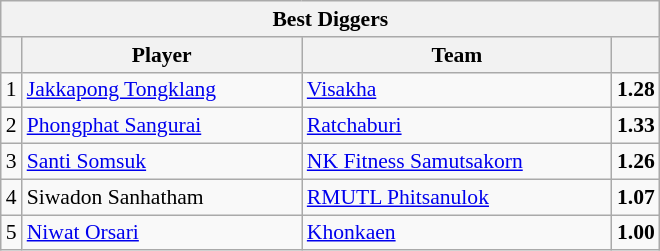<table class="wikitable sortable" style=font-size:90%>
<tr>
<th colspan=4>Best Diggers</th>
</tr>
<tr>
<th></th>
<th width=180>Player</th>
<th width=200>Team</th>
<th width=20></th>
</tr>
<tr>
<td align=center>1</td>
<td> <a href='#'>Jakkapong Tongklang</a></td>
<td><a href='#'>Visakha</a></td>
<td align=center><strong>1.28</strong></td>
</tr>
<tr>
<td align=center>2</td>
<td> <a href='#'>Phongphat Sangurai</a></td>
<td><a href='#'>Ratchaburi</a></td>
<td align=center><strong>1.33</strong></td>
</tr>
<tr>
<td align=center>3</td>
<td> <a href='#'>Santi Somsuk</a></td>
<td><a href='#'>NK Fitness Samutsakorn</a></td>
<td align=center><strong>1.26</strong></td>
</tr>
<tr>
<td align=center>4</td>
<td> Siwadon Sanhatham</td>
<td><a href='#'>RMUTL Phitsanulok</a></td>
<td align=center><strong>1.07</strong></td>
</tr>
<tr>
<td align=center>5</td>
<td> <a href='#'>Niwat Orsari</a></td>
<td><a href='#'>Khonkaen</a></td>
<td align=center><strong>1.00</strong></td>
</tr>
</table>
